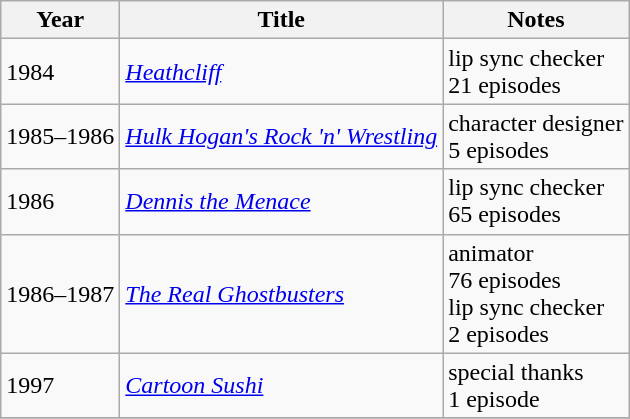<table class="wikitable sortable">
<tr>
<th>Year</th>
<th>Title</th>
<th>Notes</th>
</tr>
<tr>
<td>1984</td>
<td><em><a href='#'>Heathcliff</a></em></td>
<td>lip sync checker<br>21 episodes</td>
</tr>
<tr>
<td>1985–1986</td>
<td><em><a href='#'>Hulk Hogan's Rock 'n' Wrestling</a></em></td>
<td>character designer<br>5 episodes</td>
</tr>
<tr>
<td>1986</td>
<td><em><a href='#'>Dennis the Menace</a></em></td>
<td>lip sync checker<br>65 episodes</td>
</tr>
<tr>
<td>1986–1987</td>
<td><em><a href='#'>The Real Ghostbusters</a></em></td>
<td>animator<br>76 episodes<br>lip sync checker<br>2 episodes</td>
</tr>
<tr>
<td>1997</td>
<td><em><a href='#'>Cartoon Sushi</a></em></td>
<td>special thanks<br>1 episode</td>
</tr>
<tr>
</tr>
</table>
